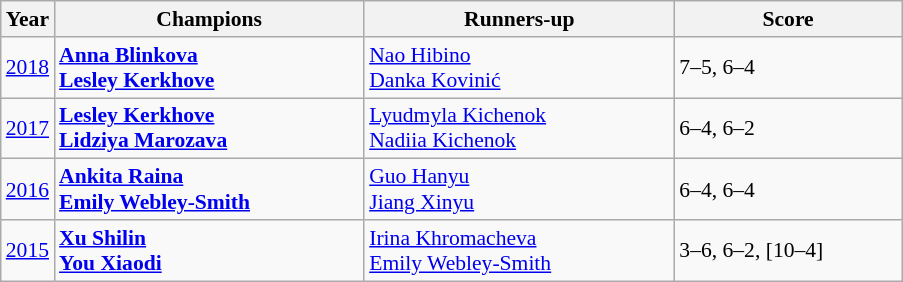<table class="wikitable" style="font-size:90%">
<tr>
<th>Year</th>
<th width="200">Champions</th>
<th width="200">Runners-up</th>
<th width="145">Score</th>
</tr>
<tr>
<td><a href='#'>2018</a></td>
<td> <strong><a href='#'>Anna Blinkova</a></strong> <br>  <strong><a href='#'>Lesley Kerkhove</a></strong></td>
<td> <a href='#'>Nao Hibino</a><br> <a href='#'>Danka Kovinić</a></td>
<td>7–5, 6–4</td>
</tr>
<tr>
<td><a href='#'>2017</a></td>
<td> <strong><a href='#'>Lesley Kerkhove</a></strong> <br>  <strong><a href='#'>Lidziya Marozava</a></strong></td>
<td> <a href='#'>Lyudmyla Kichenok</a><br> <a href='#'>Nadiia Kichenok</a></td>
<td>6–4, 6–2</td>
</tr>
<tr>
<td><a href='#'>2016</a></td>
<td><strong> <a href='#'>Ankita Raina</a> <br>  <a href='#'>Emily Webley-Smith</a></strong></td>
<td> <a href='#'>Guo Hanyu</a> <br>  <a href='#'>Jiang Xinyu</a></td>
<td>6–4, 6–4</td>
</tr>
<tr>
<td><a href='#'>2015</a></td>
<td><strong> <a href='#'>Xu Shilin</a> <br>  <a href='#'>You Xiaodi</a></strong></td>
<td> <a href='#'>Irina Khromacheva</a> <br>  <a href='#'>Emily Webley-Smith</a></td>
<td>3–6, 6–2, [10–4]</td>
</tr>
</table>
